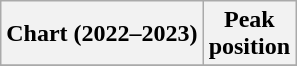<table class="wikitable sortable plainrowheaders" style="text-align:center">
<tr>
<th scope="col">Chart (2022–2023)</th>
<th scope="col">Peak<br>position</th>
</tr>
<tr>
</tr>
</table>
